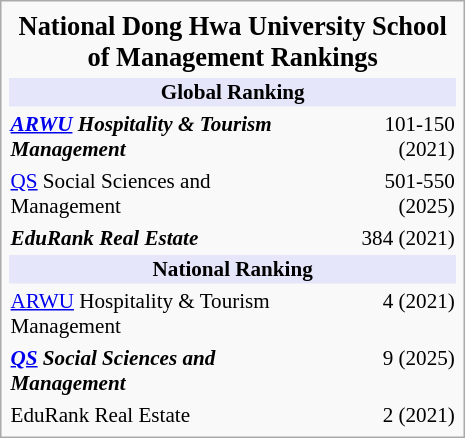<table class="infobox" style="width:22em; text-align:center; font-size:88%;">
<tr>
<td colspan=2 style="font-size:125%; text-align:center"><strong>National Dong Hwa University School of Management Rankings</strong></td>
</tr>
<tr>
<th colspan="2" style="background:lavender ;text-align:center">Global Ranking</th>
</tr>
<tr>
<td style="text-align:left; width:70%"><strong><em><a href='#'>ARWU</a><em> Hospitality & Tourism Management<strong></td>
<td style="text-align:right;">101-150 (2021)</td>
</tr>
<tr>
<td style="text-align:left; width:70%"></em></strong><a href='#'>QS</a></em> Social Sciences and Management‌</strong></td>
<td style="text-align:right;">501-550 (2025)</td>
</tr>
<tr>
<td style="text-align:left;"><strong><em>EduRank<em> Real Estate<strong></td>
<td style="text-align:right;">384 (2021)</td>
</tr>
<tr>
<th colspan="2" style="background:lavender ;text-align:center">National Ranking</th>
</tr>
<tr>
<td style="text-align:left;"></em></strong><a href='#'>ARWU</a></em> Hospitality & Tourism Management</strong></td>
<td style="text-align:right;">4 (2021)</td>
</tr>
<tr>
<td style="text-align:left; width:70%"><strong><em><a href='#'>QS</a><em> Social Sciences and Management‌<strong></td>
<td style="text-align:right;">9 (2025)</td>
</tr>
<tr>
<td style="text-align:left;"></em></strong>EduRank</em> Real Estate</strong></td>
<td style="text-align:right;">2 (2021)</td>
</tr>
</table>
